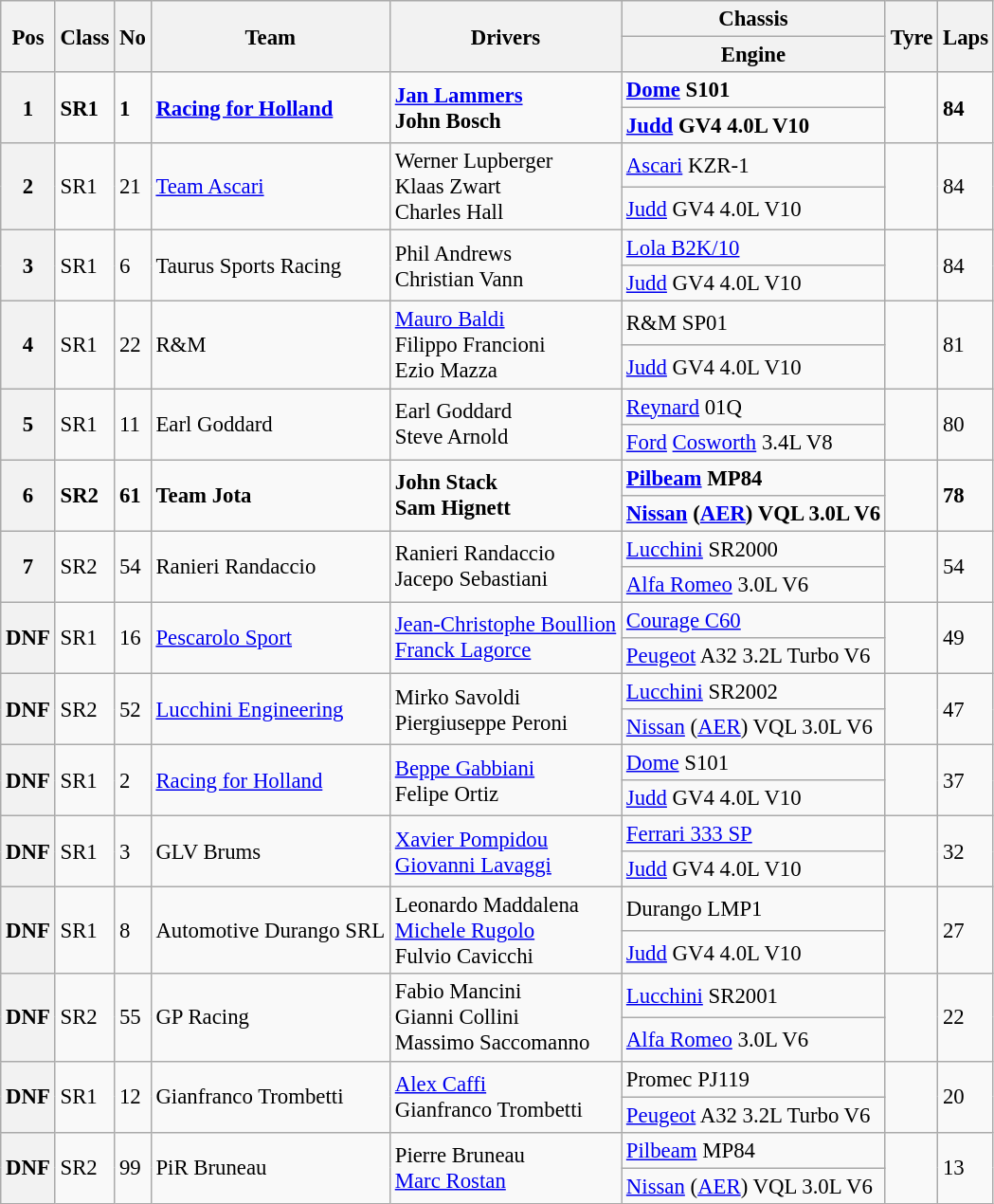<table class="wikitable" style="font-size: 95%;">
<tr>
<th rowspan=2>Pos</th>
<th rowspan=2>Class</th>
<th rowspan=2>No</th>
<th rowspan=2>Team</th>
<th rowspan=2>Drivers</th>
<th>Chassis</th>
<th rowspan=2>Tyre</th>
<th rowspan=2>Laps</th>
</tr>
<tr>
<th>Engine</th>
</tr>
<tr style="font-weight:bold">
<th rowspan=2>1</th>
<td rowspan=2>SR1</td>
<td rowspan=2>1</td>
<td rowspan=2> <a href='#'>Racing for Holland</a></td>
<td rowspan=2> <a href='#'>Jan Lammers</a><br> John Bosch</td>
<td><a href='#'>Dome</a> S101</td>
<td rowspan=2></td>
<td rowspan=2>84</td>
</tr>
<tr style="font-weight:bold">
<td><a href='#'>Judd</a> GV4 4.0L V10</td>
</tr>
<tr>
<th rowspan=2>2</th>
<td rowspan=2>SR1</td>
<td rowspan=2>21</td>
<td rowspan=2> <a href='#'>Team Ascari</a></td>
<td rowspan=2> Werner Lupberger<br> Klaas Zwart<br> Charles Hall</td>
<td><a href='#'>Ascari</a> KZR-1</td>
<td rowspan=2></td>
<td rowspan=2>84</td>
</tr>
<tr>
<td><a href='#'>Judd</a> GV4 4.0L V10</td>
</tr>
<tr>
<th rowspan=2>3</th>
<td rowspan=2>SR1</td>
<td rowspan=2>6</td>
<td rowspan=2> Taurus Sports Racing</td>
<td rowspan=2> Phil Andrews<br> Christian Vann</td>
<td><a href='#'>Lola B2K/10</a></td>
<td rowspan=2></td>
<td rowspan=2>84</td>
</tr>
<tr>
<td><a href='#'>Judd</a> GV4 4.0L V10</td>
</tr>
<tr>
<th rowspan=2>4</th>
<td rowspan=2>SR1</td>
<td rowspan=2>22</td>
<td rowspan=2> R&M</td>
<td rowspan=2> <a href='#'>Mauro Baldi</a><br> Filippo Francioni<br> Ezio Mazza</td>
<td>R&M SP01</td>
<td rowspan=2></td>
<td rowspan=2>81</td>
</tr>
<tr>
<td><a href='#'>Judd</a> GV4 4.0L V10</td>
</tr>
<tr>
<th rowspan=2>5</th>
<td rowspan=2>SR1</td>
<td rowspan=2>11</td>
<td rowspan=2> Earl Goddard</td>
<td rowspan=2> Earl Goddard<br> Steve Arnold</td>
<td><a href='#'>Reynard</a> 01Q</td>
<td rowspan=2></td>
<td rowspan=2>80</td>
</tr>
<tr>
<td><a href='#'>Ford</a> <a href='#'>Cosworth</a> 3.4L V8</td>
</tr>
<tr style="font-weight:bold">
<th rowspan=2>6</th>
<td rowspan=2>SR2</td>
<td rowspan=2>61</td>
<td rowspan=2> Team Jota</td>
<td rowspan=2> John Stack<br> Sam Hignett</td>
<td><a href='#'>Pilbeam</a> MP84</td>
<td rowspan=2></td>
<td rowspan=2>78</td>
</tr>
<tr style="font-weight:bold">
<td><a href='#'>Nissan</a> (<a href='#'>AER</a>) VQL 3.0L V6</td>
</tr>
<tr>
<th rowspan=2>7</th>
<td rowspan=2>SR2</td>
<td rowspan=2>54</td>
<td rowspan=2> Ranieri Randaccio</td>
<td rowspan=2> Ranieri Randaccio<br> Jacepo Sebastiani</td>
<td><a href='#'>Lucchini</a> SR2000</td>
<td rowspan=2></td>
<td rowspan=2>54</td>
</tr>
<tr>
<td><a href='#'>Alfa Romeo</a> 3.0L V6</td>
</tr>
<tr>
<th rowspan=2>DNF</th>
<td rowspan=2>SR1</td>
<td rowspan=2>16</td>
<td rowspan=2> <a href='#'>Pescarolo Sport</a></td>
<td rowspan=2> <a href='#'>Jean-Christophe Boullion</a><br> <a href='#'>Franck Lagorce</a></td>
<td><a href='#'>Courage C60</a></td>
<td rowspan=2></td>
<td rowspan=2>49</td>
</tr>
<tr>
<td><a href='#'>Peugeot</a> A32 3.2L Turbo V6</td>
</tr>
<tr>
<th rowspan=2>DNF</th>
<td rowspan=2>SR2</td>
<td rowspan=2>52</td>
<td rowspan=2> <a href='#'>Lucchini Engineering</a></td>
<td rowspan=2> Mirko Savoldi<br> Piergiuseppe Peroni</td>
<td><a href='#'>Lucchini</a> SR2002</td>
<td rowspan=2></td>
<td rowspan=2>47</td>
</tr>
<tr>
<td><a href='#'>Nissan</a> (<a href='#'>AER</a>) VQL 3.0L V6</td>
</tr>
<tr>
<th rowspan=2>DNF</th>
<td rowspan=2>SR1</td>
<td rowspan=2>2</td>
<td rowspan=2> <a href='#'>Racing for Holland</a></td>
<td rowspan=2> <a href='#'>Beppe Gabbiani</a><br> Felipe Ortiz</td>
<td><a href='#'>Dome</a> S101</td>
<td rowspan=2></td>
<td rowspan=2>37</td>
</tr>
<tr>
<td><a href='#'>Judd</a> GV4 4.0L V10</td>
</tr>
<tr>
<th rowspan=2>DNF</th>
<td rowspan=2>SR1</td>
<td rowspan=2>3</td>
<td rowspan=2> GLV Brums</td>
<td rowspan=2> <a href='#'>Xavier Pompidou</a><br> <a href='#'>Giovanni Lavaggi</a></td>
<td><a href='#'>Ferrari 333 SP</a></td>
<td rowspan=2></td>
<td rowspan=2>32</td>
</tr>
<tr>
<td><a href='#'>Judd</a> GV4 4.0L V10</td>
</tr>
<tr>
<th rowspan=2>DNF</th>
<td rowspan=2>SR1</td>
<td rowspan=2>8</td>
<td rowspan=2> Automotive Durango SRL</td>
<td rowspan=2> Leonardo Maddalena<br> <a href='#'>Michele Rugolo</a><br> Fulvio Cavicchi</td>
<td>Durango LMP1</td>
<td rowspan=2></td>
<td rowspan=2>27</td>
</tr>
<tr>
<td><a href='#'>Judd</a> GV4 4.0L V10</td>
</tr>
<tr>
<th rowspan=2>DNF</th>
<td rowspan=2>SR2</td>
<td rowspan=2>55</td>
<td rowspan=2> GP Racing</td>
<td rowspan=2> Fabio Mancini<br> Gianni Collini<br> Massimo Saccomanno</td>
<td><a href='#'>Lucchini</a> SR2001</td>
<td rowspan=2></td>
<td rowspan=2>22</td>
</tr>
<tr>
<td><a href='#'>Alfa Romeo</a> 3.0L V6</td>
</tr>
<tr>
<th rowspan=2>DNF</th>
<td rowspan=2>SR1</td>
<td rowspan=2>12</td>
<td rowspan=2> Gianfranco Trombetti</td>
<td rowspan=2> <a href='#'>Alex Caffi</a><br> Gianfranco Trombetti</td>
<td>Promec PJ119</td>
<td rowspan=2></td>
<td rowspan=2>20</td>
</tr>
<tr>
<td><a href='#'>Peugeot</a> A32 3.2L Turbo V6</td>
</tr>
<tr>
<th rowspan=2>DNF</th>
<td rowspan=2>SR2</td>
<td rowspan=2>99</td>
<td rowspan=2> PiR Bruneau</td>
<td rowspan=2> Pierre Bruneau<br> <a href='#'>Marc Rostan</a></td>
<td><a href='#'>Pilbeam</a> MP84</td>
<td rowspan=2></td>
<td rowspan=2>13</td>
</tr>
<tr>
<td><a href='#'>Nissan</a> (<a href='#'>AER</a>) VQL 3.0L V6</td>
</tr>
</table>
